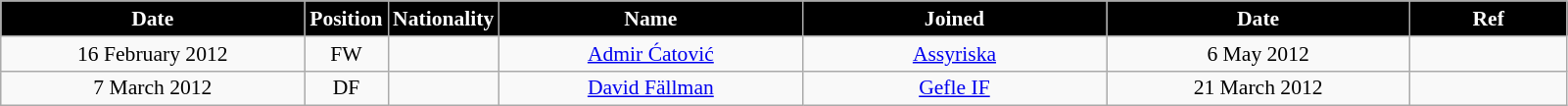<table class="wikitable"  style="text-align:center; font-size:90%; ">
<tr>
<th style="background:#000000; color:white; width:200px;">Date</th>
<th style="background:#000000; color:white; width:50px;">Position</th>
<th style="background:#000000; color:white; width:50px;">Nationality</th>
<th style="background:#000000; color:white; width:200px;">Name</th>
<th style="background:#000000; color:white; width:200px;">Joined</th>
<th style="background:#000000; color:white; width:200px;">Date</th>
<th style="background:#000000; color:white; width:100px;">Ref</th>
</tr>
<tr>
<td>16 February 2012</td>
<td>FW</td>
<td></td>
<td><a href='#'>Admir Ćatović</a></td>
<td><a href='#'>Assyriska</a></td>
<td>6 May 2012</td>
<td></td>
</tr>
<tr>
<td>7 March 2012</td>
<td>DF</td>
<td></td>
<td><a href='#'>David Fällman</a></td>
<td><a href='#'>Gefle IF</a></td>
<td>21 March 2012</td>
<td></td>
</tr>
</table>
